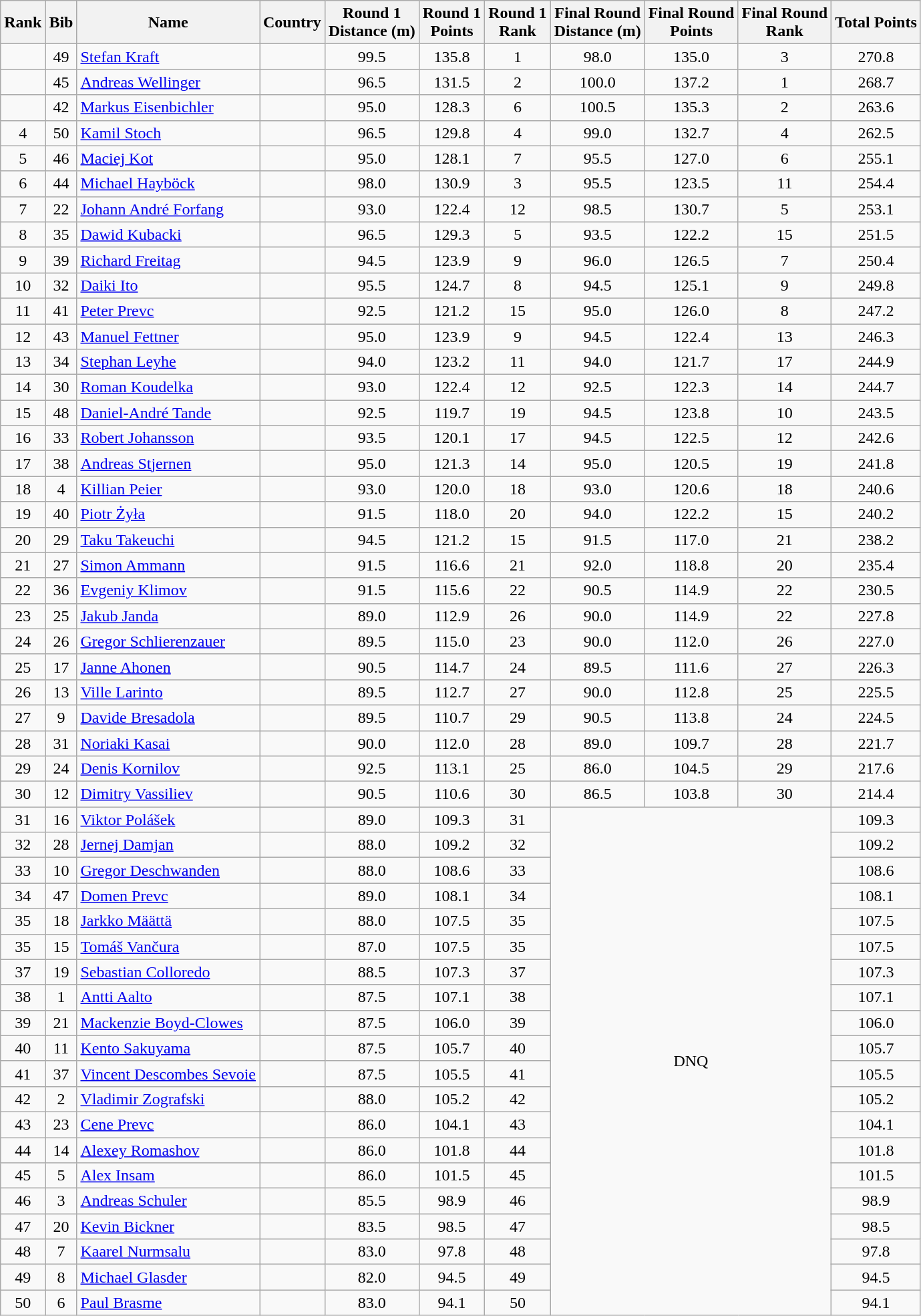<table class="wikitable sortable" style="text-align:center">
<tr>
<th>Rank</th>
<th>Bib</th>
<th>Name</th>
<th>Country</th>
<th>Round 1<br>Distance (m)</th>
<th>Round 1<br>Points</th>
<th>Round 1<br>Rank</th>
<th>Final Round <br>Distance (m)</th>
<th>Final Round <br>Points</th>
<th>Final Round<br> Rank</th>
<th>Total Points</th>
</tr>
<tr>
<td></td>
<td>49</td>
<td align=left><a href='#'>Stefan Kraft</a></td>
<td align=left></td>
<td>99.5</td>
<td>135.8</td>
<td>1</td>
<td>98.0</td>
<td>135.0</td>
<td>3</td>
<td>270.8</td>
</tr>
<tr>
<td></td>
<td>45</td>
<td align=left><a href='#'>Andreas Wellinger</a></td>
<td align=left></td>
<td>96.5</td>
<td>131.5</td>
<td>2</td>
<td>100.0</td>
<td>137.2</td>
<td>1</td>
<td>268.7</td>
</tr>
<tr>
<td></td>
<td>42</td>
<td align=left><a href='#'>Markus Eisenbichler</a></td>
<td align=left></td>
<td>95.0</td>
<td>128.3</td>
<td>6</td>
<td>100.5</td>
<td>135.3</td>
<td>2</td>
<td>263.6</td>
</tr>
<tr>
<td>4</td>
<td>50</td>
<td align=left><a href='#'>Kamil Stoch</a></td>
<td align=left></td>
<td>96.5</td>
<td>129.8</td>
<td>4</td>
<td>99.0</td>
<td>132.7</td>
<td>4</td>
<td>262.5</td>
</tr>
<tr>
<td>5</td>
<td>46</td>
<td align=left><a href='#'>Maciej Kot</a></td>
<td align=left></td>
<td>95.0</td>
<td>128.1</td>
<td>7</td>
<td>95.5</td>
<td>127.0</td>
<td>6</td>
<td>255.1</td>
</tr>
<tr>
<td>6</td>
<td>44</td>
<td align=left><a href='#'>Michael Hayböck</a></td>
<td align=left></td>
<td>98.0</td>
<td>130.9</td>
<td>3</td>
<td>95.5</td>
<td>123.5</td>
<td>11</td>
<td>254.4</td>
</tr>
<tr>
<td>7</td>
<td>22</td>
<td align=left><a href='#'>Johann André Forfang</a></td>
<td align=left></td>
<td>93.0</td>
<td>122.4</td>
<td>12</td>
<td>98.5</td>
<td>130.7</td>
<td>5</td>
<td>253.1</td>
</tr>
<tr>
<td>8</td>
<td>35</td>
<td align=left><a href='#'>Dawid Kubacki</a></td>
<td align=left></td>
<td>96.5</td>
<td>129.3</td>
<td>5</td>
<td>93.5</td>
<td>122.2</td>
<td>15</td>
<td>251.5</td>
</tr>
<tr>
<td>9</td>
<td>39</td>
<td align=left><a href='#'>Richard Freitag</a></td>
<td align=left></td>
<td>94.5</td>
<td>123.9</td>
<td>9</td>
<td>96.0</td>
<td>126.5</td>
<td>7</td>
<td>250.4</td>
</tr>
<tr>
<td>10</td>
<td>32</td>
<td align=left><a href='#'>Daiki Ito</a></td>
<td align=left></td>
<td>95.5</td>
<td>124.7</td>
<td>8</td>
<td>94.5</td>
<td>125.1</td>
<td>9</td>
<td>249.8</td>
</tr>
<tr>
<td>11</td>
<td>41</td>
<td align=left><a href='#'>Peter Prevc</a></td>
<td align=left></td>
<td>92.5</td>
<td>121.2</td>
<td>15</td>
<td>95.0</td>
<td>126.0</td>
<td>8</td>
<td>247.2</td>
</tr>
<tr>
<td>12</td>
<td>43</td>
<td align=left><a href='#'>Manuel Fettner</a></td>
<td align=left></td>
<td>95.0</td>
<td>123.9</td>
<td>9</td>
<td>94.5</td>
<td>122.4</td>
<td>13</td>
<td>246.3</td>
</tr>
<tr>
<td>13</td>
<td>34</td>
<td align=left><a href='#'>Stephan Leyhe</a></td>
<td align=left></td>
<td>94.0</td>
<td>123.2</td>
<td>11</td>
<td>94.0</td>
<td>121.7</td>
<td>17</td>
<td>244.9</td>
</tr>
<tr>
<td>14</td>
<td>30</td>
<td align=left><a href='#'>Roman Koudelka</a></td>
<td align=left></td>
<td>93.0</td>
<td>122.4</td>
<td>12</td>
<td>92.5</td>
<td>122.3</td>
<td>14</td>
<td>244.7</td>
</tr>
<tr>
<td>15</td>
<td>48</td>
<td align=left><a href='#'>Daniel-André Tande</a></td>
<td align=left></td>
<td>92.5</td>
<td>119.7</td>
<td>19</td>
<td>94.5</td>
<td>123.8</td>
<td>10</td>
<td>243.5</td>
</tr>
<tr>
<td>16</td>
<td>33</td>
<td align=left><a href='#'>Robert Johansson</a></td>
<td align=left></td>
<td>93.5</td>
<td>120.1</td>
<td>17</td>
<td>94.5</td>
<td>122.5</td>
<td>12</td>
<td>242.6</td>
</tr>
<tr>
<td>17</td>
<td>38</td>
<td align=left><a href='#'>Andreas Stjernen</a></td>
<td align=left></td>
<td>95.0</td>
<td>121.3</td>
<td>14</td>
<td>95.0</td>
<td>120.5</td>
<td>19</td>
<td>241.8</td>
</tr>
<tr>
<td>18</td>
<td>4</td>
<td align=left><a href='#'>Killian Peier</a></td>
<td align=left></td>
<td>93.0</td>
<td>120.0</td>
<td>18</td>
<td>93.0</td>
<td>120.6</td>
<td>18</td>
<td>240.6</td>
</tr>
<tr>
<td>19</td>
<td>40</td>
<td align=left><a href='#'>Piotr Żyła</a></td>
<td align=left></td>
<td>91.5</td>
<td>118.0</td>
<td>20</td>
<td>94.0</td>
<td>122.2</td>
<td>15</td>
<td>240.2</td>
</tr>
<tr>
<td>20</td>
<td>29</td>
<td align=left><a href='#'>Taku Takeuchi</a></td>
<td align=left></td>
<td>94.5</td>
<td>121.2</td>
<td>15</td>
<td>91.5</td>
<td>117.0</td>
<td>21</td>
<td>238.2</td>
</tr>
<tr>
<td>21</td>
<td>27</td>
<td align=left><a href='#'>Simon Ammann</a></td>
<td align=left></td>
<td>91.5</td>
<td>116.6</td>
<td>21</td>
<td>92.0</td>
<td>118.8</td>
<td>20</td>
<td>235.4</td>
</tr>
<tr>
<td>22</td>
<td>36</td>
<td align=left><a href='#'>Evgeniy Klimov</a></td>
<td align=left></td>
<td>91.5</td>
<td>115.6</td>
<td>22</td>
<td>90.5</td>
<td>114.9</td>
<td>22</td>
<td>230.5</td>
</tr>
<tr>
<td>23</td>
<td>25</td>
<td align=left><a href='#'>Jakub Janda</a></td>
<td align=left></td>
<td>89.0</td>
<td>112.9</td>
<td>26</td>
<td>90.0</td>
<td>114.9</td>
<td>22</td>
<td>227.8</td>
</tr>
<tr>
<td>24</td>
<td>26</td>
<td align=left><a href='#'>Gregor Schlierenzauer</a></td>
<td align=left></td>
<td>89.5</td>
<td>115.0</td>
<td>23</td>
<td>90.0</td>
<td>112.0</td>
<td>26</td>
<td>227.0</td>
</tr>
<tr>
<td>25</td>
<td>17</td>
<td align=left><a href='#'>Janne Ahonen</a></td>
<td align=left></td>
<td>90.5</td>
<td>114.7</td>
<td>24</td>
<td>89.5</td>
<td>111.6</td>
<td>27</td>
<td>226.3</td>
</tr>
<tr>
<td>26</td>
<td>13</td>
<td align=left><a href='#'>Ville Larinto</a></td>
<td align=left></td>
<td>89.5</td>
<td>112.7</td>
<td>27</td>
<td>90.0</td>
<td>112.8</td>
<td>25</td>
<td>225.5</td>
</tr>
<tr>
<td>27</td>
<td>9</td>
<td align=left><a href='#'>Davide Bresadola</a></td>
<td align=left></td>
<td>89.5</td>
<td>110.7</td>
<td>29</td>
<td>90.5</td>
<td>113.8</td>
<td>24</td>
<td>224.5</td>
</tr>
<tr>
<td>28</td>
<td>31</td>
<td align=left><a href='#'>Noriaki Kasai</a></td>
<td align=left></td>
<td>90.0</td>
<td>112.0</td>
<td>28</td>
<td>89.0</td>
<td>109.7</td>
<td>28</td>
<td>221.7</td>
</tr>
<tr>
<td>29</td>
<td>24</td>
<td align=left><a href='#'>Denis Kornilov</a></td>
<td align=left></td>
<td>92.5</td>
<td>113.1</td>
<td>25</td>
<td>86.0</td>
<td>104.5</td>
<td>29</td>
<td>217.6</td>
</tr>
<tr>
<td>30</td>
<td>12</td>
<td align=left><a href='#'>Dimitry Vassiliev</a></td>
<td align=left></td>
<td>90.5</td>
<td>110.6</td>
<td>30</td>
<td>86.5</td>
<td>103.8</td>
<td>30</td>
<td>214.4</td>
</tr>
<tr>
<td>31</td>
<td>16</td>
<td align=left><a href='#'>Viktor Polášek</a></td>
<td align=left></td>
<td>89.0</td>
<td>109.3</td>
<td>31</td>
<td rowspan=20 colspan=3>DNQ</td>
<td>109.3</td>
</tr>
<tr>
<td>32</td>
<td>28</td>
<td align=left><a href='#'>Jernej Damjan</a></td>
<td align=left></td>
<td>88.0</td>
<td>109.2</td>
<td>32</td>
<td>109.2</td>
</tr>
<tr>
<td>33</td>
<td>10</td>
<td align=left><a href='#'>Gregor Deschwanden</a></td>
<td align=left></td>
<td>88.0</td>
<td>108.6</td>
<td>33</td>
<td>108.6</td>
</tr>
<tr>
<td>34</td>
<td>47</td>
<td align=left><a href='#'>Domen Prevc</a></td>
<td align=left></td>
<td>89.0</td>
<td>108.1</td>
<td>34</td>
<td>108.1</td>
</tr>
<tr>
<td>35</td>
<td>18</td>
<td align=left><a href='#'>Jarkko Määttä</a></td>
<td align=left></td>
<td>88.0</td>
<td>107.5</td>
<td>35</td>
<td>107.5</td>
</tr>
<tr>
<td>35</td>
<td>15</td>
<td align=left><a href='#'>Tomáš Vančura</a></td>
<td align=left></td>
<td>87.0</td>
<td>107.5</td>
<td>35</td>
<td>107.5</td>
</tr>
<tr>
<td>37</td>
<td>19</td>
<td align=left><a href='#'>Sebastian Colloredo</a></td>
<td align=left></td>
<td>88.5</td>
<td>107.3</td>
<td>37</td>
<td>107.3</td>
</tr>
<tr>
<td>38</td>
<td>1</td>
<td align=left><a href='#'>Antti Aalto</a></td>
<td align=left></td>
<td>87.5</td>
<td>107.1</td>
<td>38</td>
<td>107.1</td>
</tr>
<tr>
<td>39</td>
<td>21</td>
<td align=left><a href='#'>Mackenzie Boyd-Clowes</a></td>
<td align=left></td>
<td>87.5</td>
<td>106.0</td>
<td>39</td>
<td>106.0</td>
</tr>
<tr>
<td>40</td>
<td>11</td>
<td align=left><a href='#'>Kento Sakuyama</a></td>
<td align=left></td>
<td>87.5</td>
<td>105.7</td>
<td>40</td>
<td>105.7</td>
</tr>
<tr>
<td>41</td>
<td>37</td>
<td align=left><a href='#'>Vincent Descombes Sevoie</a></td>
<td align=left></td>
<td>87.5</td>
<td>105.5</td>
<td>41</td>
<td>105.5</td>
</tr>
<tr>
<td>42</td>
<td>2</td>
<td align=left><a href='#'>Vladimir Zografski</a></td>
<td align=left></td>
<td>88.0</td>
<td>105.2</td>
<td>42</td>
<td>105.2</td>
</tr>
<tr>
<td>43</td>
<td>23</td>
<td align=left><a href='#'>Cene Prevc</a></td>
<td align=left></td>
<td>86.0</td>
<td>104.1</td>
<td>43</td>
<td>104.1</td>
</tr>
<tr>
<td>44</td>
<td>14</td>
<td align=left><a href='#'>Alexey Romashov</a></td>
<td align=left></td>
<td>86.0</td>
<td>101.8</td>
<td>44</td>
<td>101.8</td>
</tr>
<tr>
<td>45</td>
<td>5</td>
<td align=left><a href='#'>Alex Insam</a></td>
<td align=left></td>
<td>86.0</td>
<td>101.5</td>
<td>45</td>
<td>101.5</td>
</tr>
<tr>
<td>46</td>
<td>3</td>
<td align=left><a href='#'>Andreas Schuler</a></td>
<td align=left></td>
<td>85.5</td>
<td>98.9</td>
<td>46</td>
<td>98.9</td>
</tr>
<tr>
<td>47</td>
<td>20</td>
<td align=left><a href='#'>Kevin Bickner</a></td>
<td align=left></td>
<td>83.5</td>
<td>98.5</td>
<td>47</td>
<td>98.5</td>
</tr>
<tr>
<td>48</td>
<td>7</td>
<td align=left><a href='#'>Kaarel Nurmsalu</a></td>
<td align=left></td>
<td>83.0</td>
<td>97.8</td>
<td>48</td>
<td>97.8</td>
</tr>
<tr>
<td>49</td>
<td>8</td>
<td align=left><a href='#'>Michael Glasder</a></td>
<td align=left></td>
<td>82.0</td>
<td>94.5</td>
<td>49</td>
<td>94.5</td>
</tr>
<tr>
<td>50</td>
<td>6</td>
<td align=left><a href='#'>Paul Brasme</a></td>
<td align=left></td>
<td>83.0</td>
<td>94.1</td>
<td>50</td>
<td>94.1</td>
</tr>
</table>
